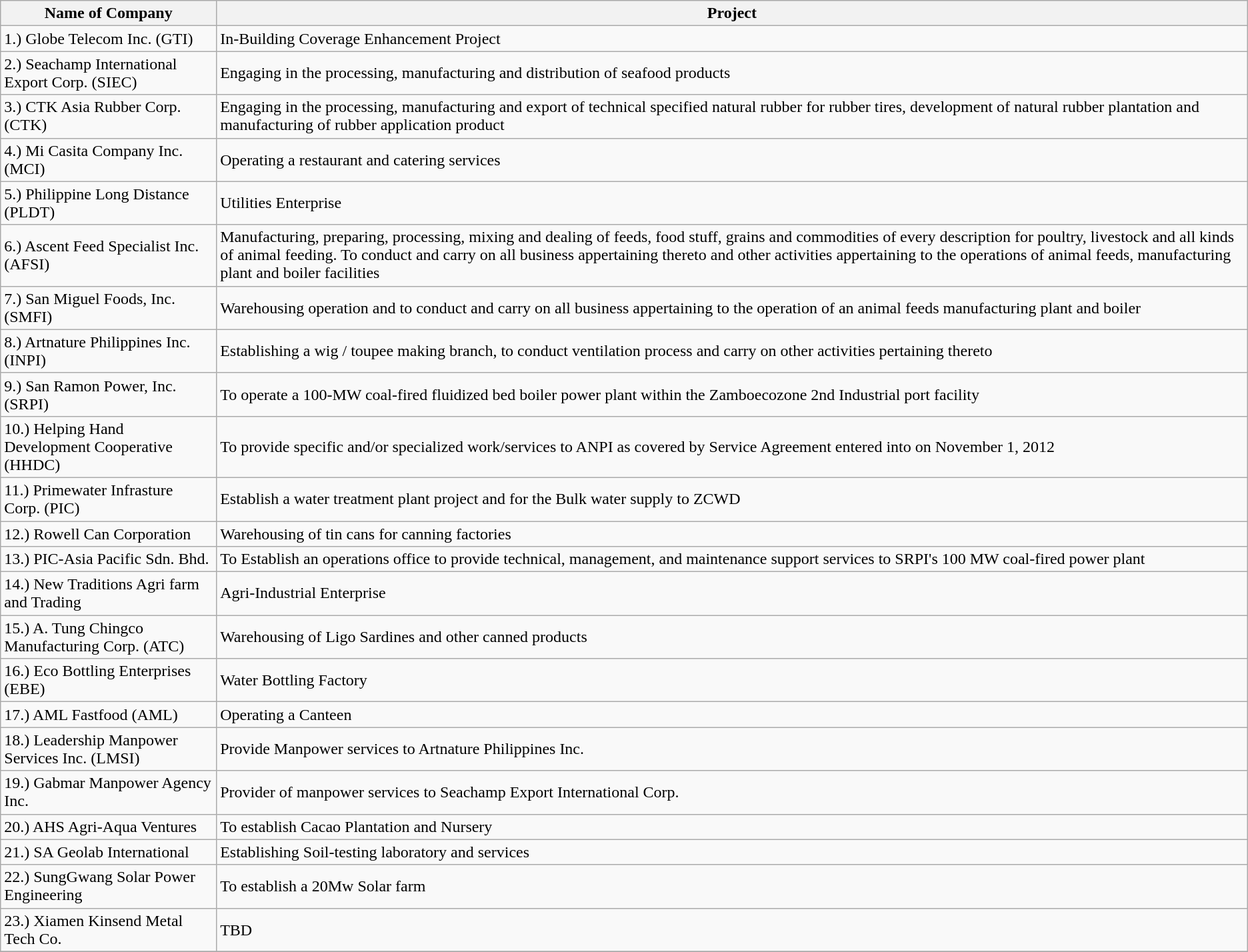<table class="wikitable">
<tr>
<th>Name of Company</th>
<th>Project</th>
</tr>
<tr>
<td>1.) Globe Telecom Inc. (GTI)</td>
<td>In-Building Coverage Enhancement Project</td>
</tr>
<tr>
<td>2.) Seachamp International Export Corp. (SIEC)</td>
<td>Engaging in the processing, manufacturing and distribution of seafood products</td>
</tr>
<tr>
<td>3.) CTK Asia Rubber Corp. (CTK)</td>
<td>Engaging in the processing, manufacturing and export of technical specified natural rubber for rubber tires, development of natural rubber plantation and manufacturing of rubber application product</td>
</tr>
<tr>
<td>4.) Mi Casita Company Inc. (MCI)</td>
<td>Operating a restaurant and catering services</td>
</tr>
<tr>
<td>5.) Philippine Long Distance (PLDT)</td>
<td>Utilities Enterprise</td>
</tr>
<tr>
<td>6.) Ascent Feed Specialist Inc. (AFSI)</td>
<td>Manufacturing, preparing, processing, mixing and dealing of feeds, food stuff, grains and commodities of every description for poultry, livestock and all kinds of animal feeding. To conduct and carry on all business appertaining thereto and other activities appertaining to the operations of animal feeds, manufacturing plant and boiler facilities</td>
</tr>
<tr>
<td>7.) San Miguel Foods, Inc. (SMFI)</td>
<td>Warehousing operation and to conduct and carry on all business appertaining to the operation of an animal feeds manufacturing plant and boiler</td>
</tr>
<tr>
<td>8.) Artnature Philippines Inc. (INPI)</td>
<td>Establishing a wig / toupee making branch, to conduct ventilation process and carry on other activities pertaining thereto</td>
</tr>
<tr>
<td>9.) San Ramon Power, Inc. (SRPI)</td>
<td>To operate a 100-MW coal-fired fluidized bed boiler power plant within the Zamboecozone 2nd Industrial port facility</td>
</tr>
<tr>
<td>10.) Helping Hand Development Cooperative (HHDC)</td>
<td>To provide specific and/or specialized work/services to ANPI as covered by Service Agreement entered into on November 1, 2012</td>
</tr>
<tr>
<td>11.) Primewater Infrasture Corp. (PIC)</td>
<td>Establish a water treatment plant project and for the Bulk water supply to ZCWD</td>
</tr>
<tr>
<td>12.) Rowell Can Corporation</td>
<td>Warehousing of tin cans for canning factories</td>
</tr>
<tr>
<td>13.) PIC-Asia Pacific Sdn. Bhd.</td>
<td>To Establish an operations office to provide technical, management, and maintenance support services to SRPI's 100 MW coal-fired power plant</td>
</tr>
<tr>
<td>14.) New Traditions Agri farm and Trading</td>
<td>Agri-Industrial Enterprise</td>
</tr>
<tr>
<td>15.) A. Tung Chingco Manufacturing Corp. (ATC)</td>
<td>Warehousing of Ligo Sardines and other canned products</td>
</tr>
<tr>
<td>16.) Eco Bottling Enterprises (EBE)</td>
<td>Water Bottling Factory</td>
</tr>
<tr>
<td>17.) AML Fastfood (AML)</td>
<td>Operating a Canteen</td>
</tr>
<tr>
<td>18.) Leadership Manpower Services Inc. (LMSI)</td>
<td>Provide Manpower services to Artnature Philippines Inc.</td>
</tr>
<tr>
<td>19.) Gabmar Manpower Agency Inc.</td>
<td>Provider of manpower services to Seachamp Export International Corp.</td>
</tr>
<tr>
<td>20.) AHS Agri-Aqua Ventures</td>
<td>To establish Cacao Plantation and Nursery</td>
</tr>
<tr>
<td>21.) SA Geolab International</td>
<td>Establishing Soil-testing laboratory and services</td>
</tr>
<tr>
<td>22.) SungGwang Solar Power Engineering</td>
<td>To establish a 20Mw Solar farm</td>
</tr>
<tr>
<td>23.) Xiamen Kinsend Metal Tech Co.</td>
<td>TBD</td>
</tr>
<tr>
</tr>
</table>
